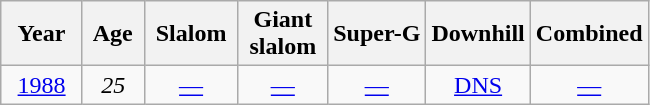<table class=wikitable style="text-align:center">
<tr>
<th>  Year  </th>
<th> Age </th>
<th> Slalom </th>
<th> Giant <br> slalom </th>
<th>Super-G</th>
<th>Downhill</th>
<th>Combined</th>
</tr>
<tr>
<td><a href='#'>1988</a></td>
<td><em>25</em></td>
<td><a href='#'>—</a></td>
<td><a href='#'>—</a></td>
<td><a href='#'>—</a></td>
<td><a href='#'>DNS</a></td>
<td><a href='#'>—</a></td>
</tr>
</table>
